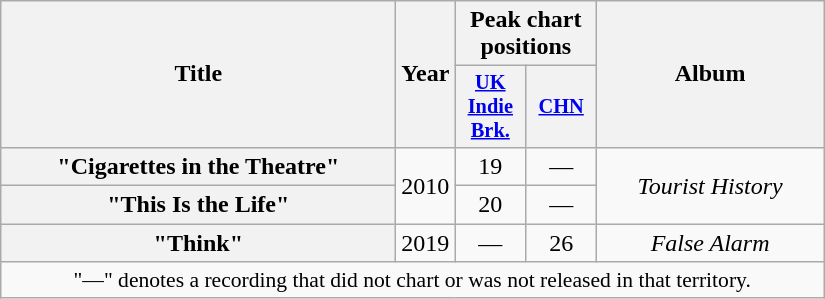<table class="wikitable plainrowheaders" style="text-align:center;">
<tr>
<th scope="col" rowspan="2" style="width:16em;">Title</th>
<th scope="col" rowspan="2">Year</th>
<th scope="col" colspan="2">Peak chart positions</th>
<th scope="col" rowspan="2" style="width:9em;">Album</th>
</tr>
<tr>
<th scope="col" style="width:3em;font-size:85%;"><a href='#'>UK<br>Indie<br>Brk.</a><br></th>
<th scope="col" style="width:3em;font-size:85%;"><a href='#'>CHN</a><br></th>
</tr>
<tr>
<th scope="row">"Cigarettes in the Theatre"</th>
<td rowspan="2">2010</td>
<td>19</td>
<td>—</td>
<td rowspan="2"><em>Tourist History</em></td>
</tr>
<tr>
<th scope="row">"This Is the Life"</th>
<td>20</td>
<td>—</td>
</tr>
<tr>
<th scope="row">"Think"</th>
<td>2019</td>
<td>—</td>
<td>26</td>
<td><em>False Alarm</em></td>
</tr>
<tr>
<td colspan="14" style="font-size:90%">"—" denotes a recording that did not chart or was not released in that territory.</td>
</tr>
</table>
